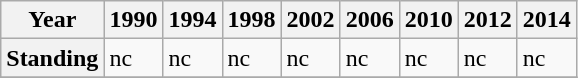<table class="wikitable">
<tr>
<th>Year</th>
<th>1990</th>
<th>1994</th>
<th>1998</th>
<th>2002</th>
<th>2006</th>
<th>2010</th>
<th>2012</th>
<th>2014</th>
</tr>
<tr>
<th>Standing</th>
<td>nc</td>
<td>nc</td>
<td>nc</td>
<td>nc</td>
<td>nc</td>
<td>nc</td>
<td>nc</td>
<td>nc</td>
</tr>
<tr>
</tr>
</table>
